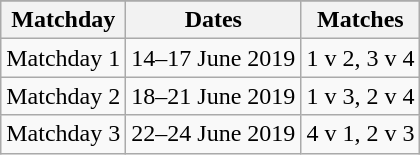<table class="wikitable" style="text-align:center">
<tr>
</tr>
<tr>
<th>Matchday</th>
<th>Dates</th>
<th>Matches</th>
</tr>
<tr>
<td>Matchday 1</td>
<td>14–17 June 2019</td>
<td>1 v 2, 3 v 4</td>
</tr>
<tr>
<td>Matchday 2</td>
<td>18–21 June 2019</td>
<td>1 v 3, 2 v 4</td>
</tr>
<tr>
<td>Matchday 3</td>
<td>22–24 June 2019</td>
<td>4 v 1, 2 v 3</td>
</tr>
</table>
